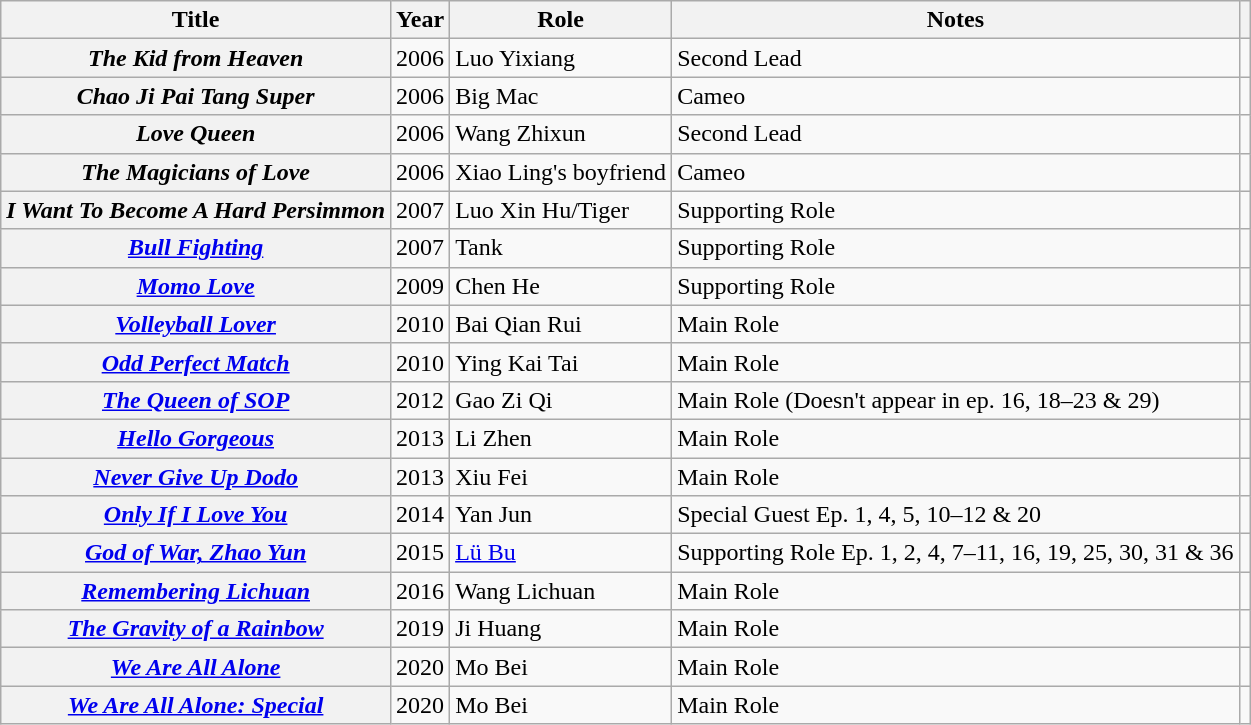<table class="wikitable plainrowheaders sortable">
<tr>
<th scope="col">Title</th>
<th scope="col">Year</th>
<th scope="col">Role</th>
<th scope="col">Notes</th>
<th scope="col" ! class="unsortable"></th>
</tr>
<tr>
<th scope="row"><em>The Kid from Heaven</em></th>
<td>2006</td>
<td>Luo Yixiang</td>
<td>Second Lead</td>
<td></td>
</tr>
<tr>
<th scope="row"><em>Chao Ji Pai Tang Super</em></th>
<td>2006</td>
<td>Big Mac</td>
<td>Cameo</td>
<td></td>
</tr>
<tr>
<th scope="row"><em>Love Queen</em></th>
<td>2006</td>
<td>Wang Zhixun</td>
<td>Second Lead</td>
<td></td>
</tr>
<tr>
<th scope="row"><em>The Magicians of Love</em></th>
<td>2006</td>
<td>Xiao Ling's boyfriend</td>
<td>Cameo</td>
<td></td>
</tr>
<tr>
<th scope="row"><em>I Want To Become A Hard Persimmon</em></th>
<td>2007</td>
<td>Luo Xin Hu/Tiger</td>
<td>Supporting Role</td>
<td></td>
</tr>
<tr>
<th scope="row"><em><a href='#'>Bull Fighting</a></em></th>
<td>2007</td>
<td>Tank</td>
<td>Supporting Role</td>
<td></td>
</tr>
<tr>
<th scope="row"><em><a href='#'>Momo Love</a></em></th>
<td>2009</td>
<td>Chen He</td>
<td>Supporting Role</td>
<td></td>
</tr>
<tr>
<th scope="row"><em><a href='#'>Volleyball Lover</a></em></th>
<td>2010</td>
<td>Bai Qian Rui</td>
<td>Main Role</td>
<td></td>
</tr>
<tr>
<th scope="row"><em><a href='#'>Odd Perfect Match</a></em></th>
<td>2010</td>
<td>Ying Kai Tai</td>
<td>Main Role</td>
<td></td>
</tr>
<tr>
<th scope="row"><em><a href='#'>The Queen of SOP</a></em></th>
<td>2012</td>
<td>Gao Zi Qi</td>
<td>Main Role (Doesn't appear in ep. 16, 18–23 & 29)</td>
<td></td>
</tr>
<tr>
<th scope="row"><em><a href='#'>Hello Gorgeous</a></em></th>
<td>2013</td>
<td>Li Zhen</td>
<td>Main Role</td>
<td></td>
</tr>
<tr>
<th scope="row"><em><a href='#'>Never Give Up Dodo</a></em></th>
<td>2013</td>
<td>Xiu Fei</td>
<td>Main Role</td>
<td></td>
</tr>
<tr>
<th scope="row"><em><a href='#'>Only If I Love You</a></em></th>
<td>2014</td>
<td>Yan Jun</td>
<td>Special Guest Ep. 1, 4, 5, 10–12 & 20</td>
<td></td>
</tr>
<tr>
<th scope="row"><em><a href='#'>God of War, Zhao Yun</a></em></th>
<td>2015</td>
<td><a href='#'>Lü Bu</a></td>
<td>Supporting Role Ep. 1, 2, 4, 7–11, 16, 19, 25, 30, 31 & 36</td>
<td></td>
</tr>
<tr>
<th scope="row"><em><a href='#'>Remembering Lichuan</a></em></th>
<td>2016</td>
<td>Wang Lichuan</td>
<td>Main Role</td>
<td></td>
</tr>
<tr>
<th scope="row"><em><a href='#'>The Gravity of a Rainbow</a></em></th>
<td>2019</td>
<td>Ji Huang</td>
<td>Main Role</td>
<td></td>
</tr>
<tr>
<th scope="row"><em><a href='#'>We Are All Alone</a></em></th>
<td>2020</td>
<td>Mo Bei</td>
<td>Main Role</td>
<td></td>
</tr>
<tr>
<th scope="row"><em><a href='#'>We Are All Alone: Special</a></em></th>
<td>2020</td>
<td>Mo Bei</td>
<td>Main Role</td>
<td></td>
</tr>
</table>
